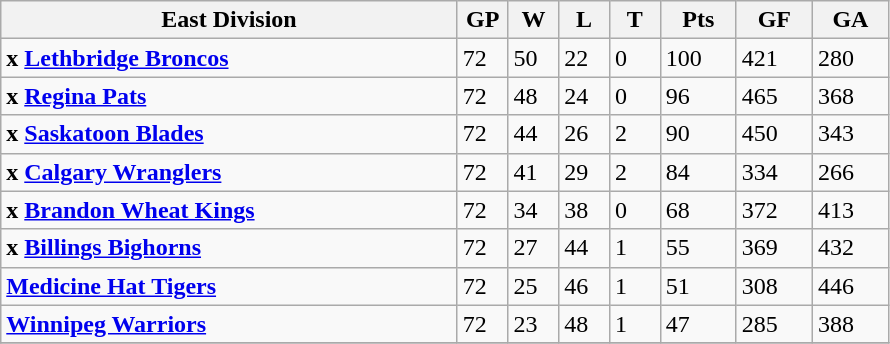<table class="wikitable">
<tr>
<th width="45%">East Division</th>
<th width="5%">GP</th>
<th width="5%">W</th>
<th width="5%">L</th>
<th width="5%">T</th>
<th width="7.5%">Pts</th>
<th width="7.5%">GF</th>
<th width="7.5%">GA</th>
</tr>
<tr>
<td><strong>x <a href='#'>Lethbridge Broncos</a></strong></td>
<td>72</td>
<td>50</td>
<td>22</td>
<td>0</td>
<td>100</td>
<td>421</td>
<td>280</td>
</tr>
<tr>
<td><strong>x <a href='#'>Regina Pats</a></strong></td>
<td>72</td>
<td>48</td>
<td>24</td>
<td>0</td>
<td>96</td>
<td>465</td>
<td>368</td>
</tr>
<tr>
<td><strong>x <a href='#'>Saskatoon Blades</a></strong></td>
<td>72</td>
<td>44</td>
<td>26</td>
<td>2</td>
<td>90</td>
<td>450</td>
<td>343</td>
</tr>
<tr>
<td><strong>x <a href='#'>Calgary Wranglers</a></strong></td>
<td>72</td>
<td>41</td>
<td>29</td>
<td>2</td>
<td>84</td>
<td>334</td>
<td>266</td>
</tr>
<tr>
<td><strong>x <a href='#'>Brandon Wheat Kings</a></strong></td>
<td>72</td>
<td>34</td>
<td>38</td>
<td>0</td>
<td>68</td>
<td>372</td>
<td>413</td>
</tr>
<tr>
<td><strong>x <a href='#'>Billings Bighorns</a></strong></td>
<td>72</td>
<td>27</td>
<td>44</td>
<td>1</td>
<td>55</td>
<td>369</td>
<td>432</td>
</tr>
<tr>
<td><strong><a href='#'>Medicine Hat Tigers</a></strong></td>
<td>72</td>
<td>25</td>
<td>46</td>
<td>1</td>
<td>51</td>
<td>308</td>
<td>446</td>
</tr>
<tr>
<td><strong><a href='#'>Winnipeg Warriors</a></strong></td>
<td>72</td>
<td>23</td>
<td>48</td>
<td>1</td>
<td>47</td>
<td>285</td>
<td>388</td>
</tr>
<tr>
</tr>
</table>
